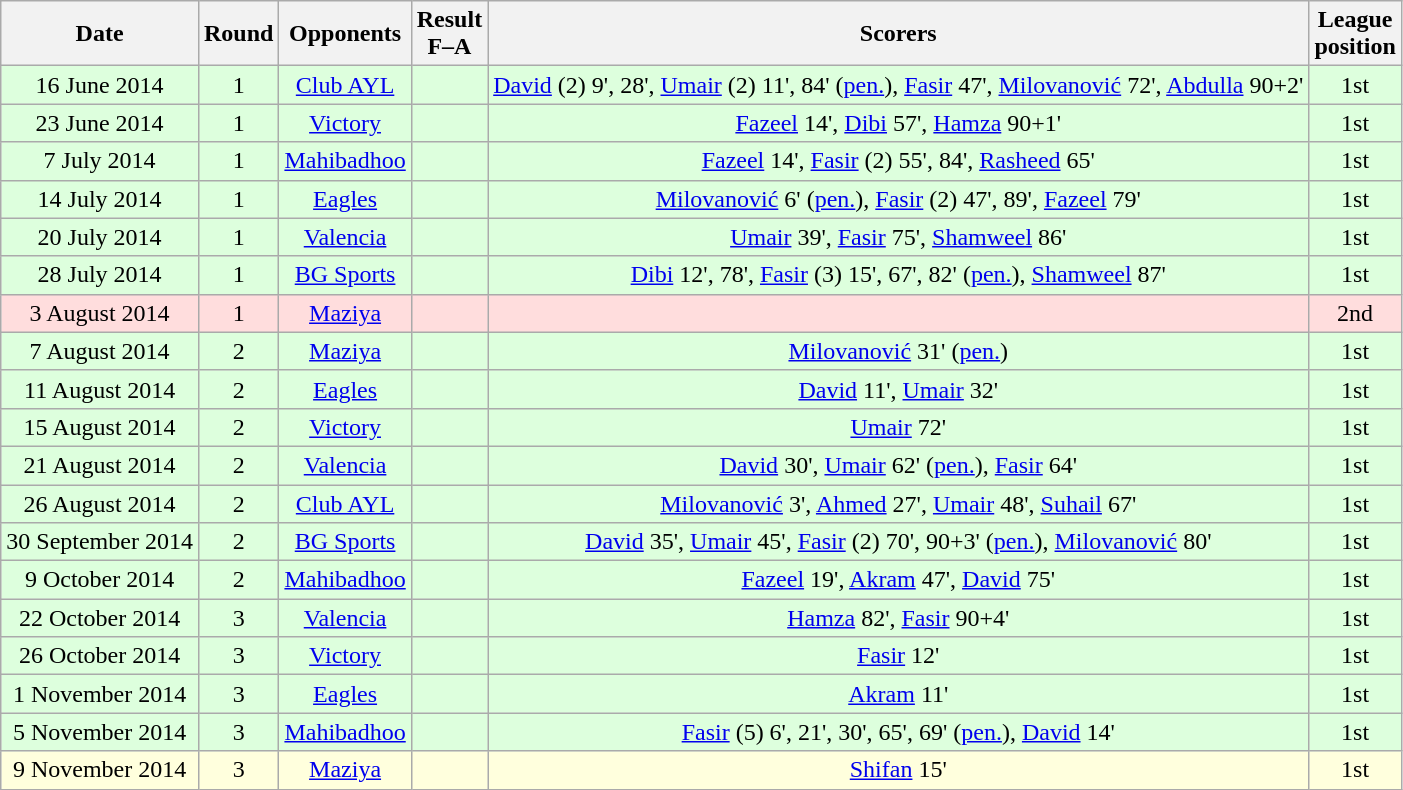<table class="wikitable" style="text-align:center">
<tr>
<th>Date</th>
<th>Round</th>
<th>Opponents</th>
<th>Result<br>F–A</th>
<th>Scorers</th>
<th>League<br>position</th>
</tr>
<tr bgcolor="#ddffdd">
<td>16 June 2014</td>
<td>1</td>
<td><a href='#'>Club AYL</a></td>
<td></td>
<td><a href='#'>David</a> (2) 9', 28', <a href='#'>Umair</a> (2) 11', 84' (<a href='#'>pen.</a>), <a href='#'>Fasir</a> 47', <a href='#'>Milovanović</a> 72', <a href='#'>Abdulla</a> 90+2'</td>
<td>1st</td>
</tr>
<tr bgcolor="#ddffdd">
<td>23 June 2014</td>
<td>1</td>
<td><a href='#'>Victory</a></td>
<td></td>
<td><a href='#'>Fazeel</a> 14', <a href='#'>Dibi</a> 57', <a href='#'>Hamza</a> 90+1'</td>
<td>1st</td>
</tr>
<tr bgcolor="#ddffdd">
<td>7 July 2014</td>
<td>1</td>
<td><a href='#'>Mahibadhoo</a></td>
<td></td>
<td><a href='#'>Fazeel</a> 14', <a href='#'>Fasir</a> (2) 55', 84', <a href='#'>Rasheed</a> 65'</td>
<td>1st</td>
</tr>
<tr bgcolor="#ddffdd">
<td>14 July 2014</td>
<td>1</td>
<td><a href='#'>Eagles</a></td>
<td></td>
<td><a href='#'>Milovanović</a> 6' (<a href='#'>pen.</a>), <a href='#'>Fasir</a> (2) 47', 89', <a href='#'>Fazeel</a> 79'</td>
<td>1st</td>
</tr>
<tr bgcolor="#ddffdd">
<td>20 July 2014</td>
<td>1</td>
<td><a href='#'>Valencia</a></td>
<td></td>
<td><a href='#'>Umair</a> 39', <a href='#'>Fasir</a> 75', <a href='#'>Shamweel</a> 86'</td>
<td>1st</td>
</tr>
<tr bgcolor="#ddffdd">
<td>28 July 2014</td>
<td>1</td>
<td><a href='#'>BG Sports</a></td>
<td></td>
<td><a href='#'>Dibi</a> 12', 78', <a href='#'>Fasir</a> (3) 15', 67', 82' (<a href='#'>pen.</a>), <a href='#'>Shamweel</a> 87'</td>
<td>1st</td>
</tr>
<tr bgcolor="#ffdddd">
<td>3 August 2014</td>
<td>1</td>
<td><a href='#'>Maziya</a></td>
<td></td>
<td></td>
<td>2nd</td>
</tr>
<tr bgcolor="#ddffdd">
<td>7 August 2014</td>
<td>2</td>
<td><a href='#'>Maziya</a></td>
<td></td>
<td><a href='#'>Milovanović</a> 31' (<a href='#'>pen.</a>)</td>
<td>1st</td>
</tr>
<tr bgcolor="#ddffdd">
<td>11 August 2014</td>
<td>2</td>
<td><a href='#'>Eagles</a></td>
<td></td>
<td><a href='#'>David</a> 11', <a href='#'>Umair</a> 32'</td>
<td>1st</td>
</tr>
<tr bgcolor="#ddffdd">
<td>15 August 2014</td>
<td>2</td>
<td><a href='#'>Victory</a></td>
<td></td>
<td><a href='#'>Umair</a> 72'</td>
<td>1st</td>
</tr>
<tr bgcolor="#ddffdd">
<td>21 August 2014</td>
<td>2</td>
<td><a href='#'>Valencia</a></td>
<td></td>
<td><a href='#'>David</a> 30', <a href='#'>Umair</a> 62' (<a href='#'>pen.</a>), <a href='#'>Fasir</a> 64'</td>
<td>1st</td>
</tr>
<tr bgcolor="#ddffdd">
<td>26 August 2014</td>
<td>2</td>
<td><a href='#'>Club AYL</a></td>
<td></td>
<td><a href='#'>Milovanović</a> 3', <a href='#'>Ahmed</a> 27', <a href='#'>Umair</a> 48', <a href='#'>Suhail</a> 67'</td>
<td>1st</td>
</tr>
<tr bgcolor="#ddffdd">
<td>30 September 2014</td>
<td>2</td>
<td><a href='#'>BG Sports</a></td>
<td></td>
<td><a href='#'>David</a> 35', <a href='#'>Umair</a> 45', <a href='#'>Fasir</a> (2) 70', 90+3' (<a href='#'>pen.</a>), <a href='#'>Milovanović</a> 80'</td>
<td>1st</td>
</tr>
<tr bgcolor="#ddffdd">
<td>9 October 2014</td>
<td>2</td>
<td><a href='#'>Mahibadhoo</a></td>
<td></td>
<td><a href='#'>Fazeel</a> 19', <a href='#'>Akram</a> 47', <a href='#'>David</a> 75'</td>
<td>1st</td>
</tr>
<tr bgcolor="#ddffdd">
<td>22 October 2014</td>
<td>3</td>
<td><a href='#'>Valencia</a></td>
<td></td>
<td><a href='#'>Hamza</a> 82', <a href='#'>Fasir</a> 90+4'</td>
<td>1st</td>
</tr>
<tr bgcolor="#ddffdd">
<td>26 October 2014</td>
<td>3</td>
<td><a href='#'>Victory</a></td>
<td></td>
<td><a href='#'>Fasir</a> 12'</td>
<td>1st</td>
</tr>
<tr bgcolor="#ddffdd">
<td>1 November 2014</td>
<td>3</td>
<td><a href='#'>Eagles</a></td>
<td></td>
<td><a href='#'>Akram</a> 11'</td>
<td>1st</td>
</tr>
<tr bgcolor="#ddffdd">
<td>5 November 2014</td>
<td>3</td>
<td><a href='#'>Mahibadhoo</a></td>
<td></td>
<td><a href='#'>Fasir</a> (5) 6', 21', 30', 65', 69' (<a href='#'>pen.</a>), <a href='#'>David</a> 14'</td>
<td>1st</td>
</tr>
<tr bgcolor="#ffffdd">
<td>9 November 2014</td>
<td>3</td>
<td><a href='#'>Maziya</a></td>
<td></td>
<td><a href='#'>Shifan</a> 15'</td>
<td>1st</td>
</tr>
</table>
